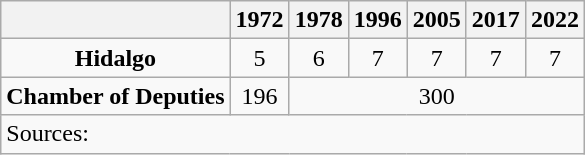<table class="wikitable" style="text-align: center">
<tr>
<th></th>
<th>1972</th>
<th>1978</th>
<th>1996</th>
<th>2005</th>
<th>2017</th>
<th>2022</th>
</tr>
<tr>
<td><strong>Hidalgo</strong></td>
<td>5</td>
<td>6</td>
<td>7</td>
<td>7</td>
<td>7</td>
<td>7</td>
</tr>
<tr>
<td><strong>Chamber of Deputies</strong></td>
<td>196</td>
<td colspan=5>300</td>
</tr>
<tr>
<td colspan=7 style="text-align: left">Sources: </td>
</tr>
</table>
